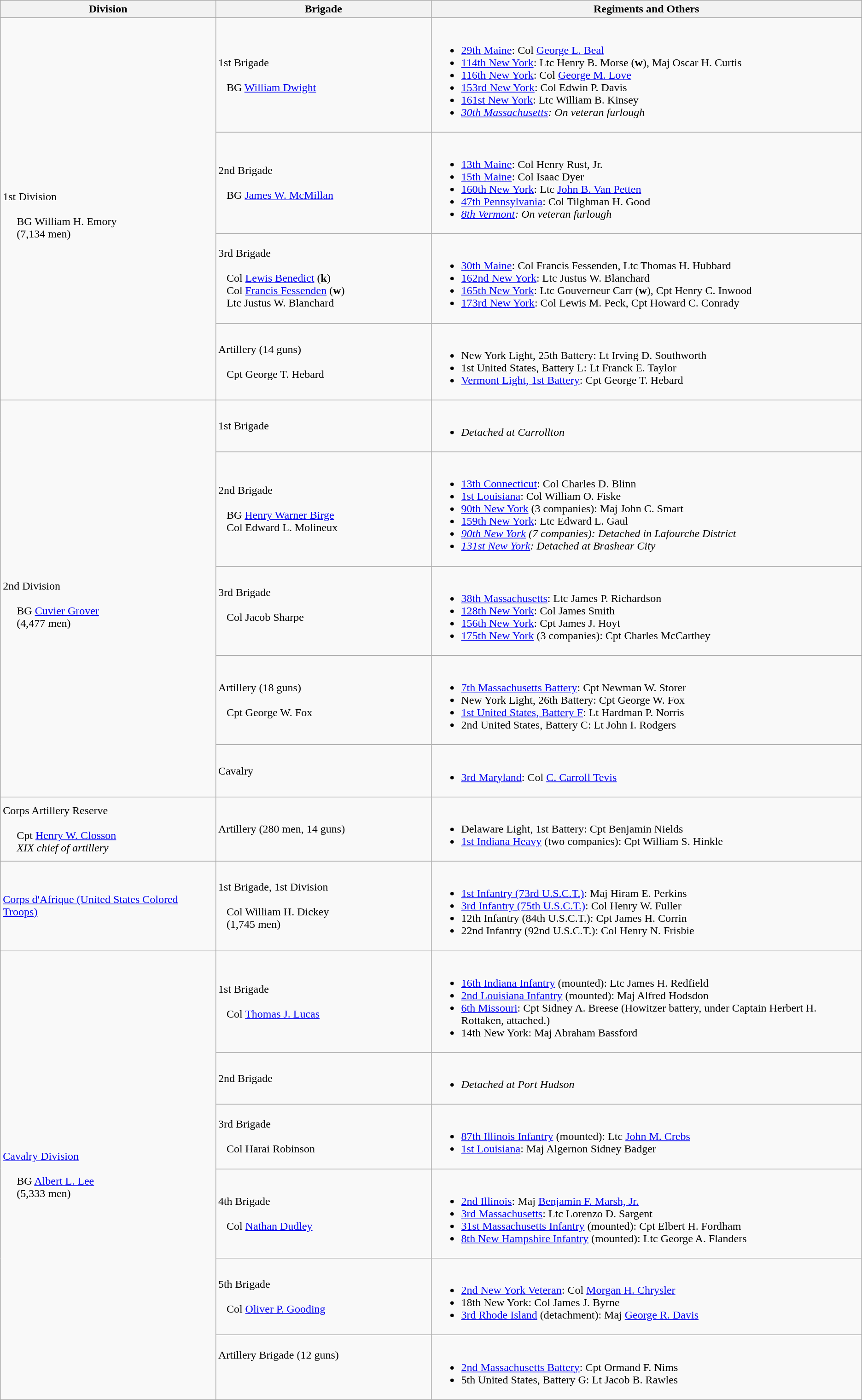<table class="wikitable">
<tr>
<th width="25%">Division</th>
<th width="25%">Brigade</th>
<th>Regiments and Others</th>
</tr>
<tr>
<td rowspan="4"><br>1st Division<br><br>    
BG William H. Emory
<br>     (7,134 men)</td>
<td>1st Brigade<br><br>  
BG <a href='#'>William Dwight</a></td>
<td><br><ul><li><a href='#'>29th Maine</a>: Col <a href='#'>George L. Beal</a></li><li><a href='#'>114th New York</a>: Ltc Henry B. Morse (<strong>w</strong>), Maj Oscar H. Curtis</li><li><a href='#'>116th New York</a>: Col <a href='#'>George M. Love</a></li><li><a href='#'>153rd New York</a>: Col Edwin P. Davis</li><li><a href='#'>161st New York</a>: Ltc  William B. Kinsey</li><li><em><a href='#'>30th Massachusetts</a>: On veteran furlough</em></li></ul></td>
</tr>
<tr>
<td>2nd Brigade<br><br>  
BG <a href='#'>James W. McMillan</a></td>
<td><br><ul><li><a href='#'>13th Maine</a>: Col Henry Rust, Jr.</li><li><a href='#'>15th Maine</a>: Col Isaac Dyer</li><li><a href='#'>160th New York</a>: Ltc <a href='#'>John B. Van Petten</a></li><li><a href='#'>47th Pennsylvania</a>: Col Tilghman H. Good</li><li><em><a href='#'>8th Vermont</a>: On veteran furlough</em></li></ul></td>
</tr>
<tr>
<td>3rd Brigade<br><br>  
Col <a href='#'>Lewis Benedict</a> (<strong>k</strong>)
<br>  
Col <a href='#'>Francis Fessenden</a> (<strong>w</strong>)<br>   Ltc Justus W. Blanchard</td>
<td><br><ul><li><a href='#'>30th Maine</a>: Col Francis Fessenden, Ltc Thomas H. Hubbard</li><li><a href='#'>162nd New York</a>: Ltc Justus W. Blanchard</li><li><a href='#'>165th New York</a>: Ltc Gouverneur Carr (<strong>w</strong>), Cpt Henry C. Inwood</li><li><a href='#'>173rd New York</a>: Col Lewis M. Peck, Cpt Howard C. Conrady</li></ul></td>
</tr>
<tr>
<td>Artillery (14 guns)<br><br>  
Cpt George T. Hebard</td>
<td><br><ul><li>New York Light, 25th Battery: Lt Irving D. Southworth</li><li>1st United States, Battery L: Lt Franck E. Taylor</li><li><a href='#'>Vermont Light, 1st Battery</a>: Cpt George T. Hebard</li></ul></td>
</tr>
<tr>
<td rowspan="5"><br>2nd Division<br><br>    
BG <a href='#'>Cuvier Grover</a>
<br>     (4,477 men)</td>
<td>1st Brigade</td>
<td><br><ul><li><em>Detached at Carrollton</em></li></ul></td>
</tr>
<tr>
<td>2nd Brigade<br><br>  
BG <a href='#'>Henry Warner Birge</a>
<br>  
Col Edward L. Molineux</td>
<td><br><ul><li><a href='#'>13th Connecticut</a>: Col Charles D. Blinn</li><li><a href='#'>1st Louisiana</a>: Col William O. Fiske</li><li><a href='#'>90th New York</a> (3 companies): Maj John C. Smart</li><li><a href='#'>159th New York</a>: Ltc Edward L. Gaul</li><li><em><a href='#'>90th New York</a> (7 companies): Detached in Lafourche District</em></li><li><em><a href='#'>131st New York</a>: Detached at Brashear City</em></li></ul></td>
</tr>
<tr>
<td>3rd Brigade<br><br>  
Col Jacob Sharpe
<br>  </td>
<td><br><ul><li><a href='#'>38th Massachusetts</a>: Ltc James P. Richardson</li><li><a href='#'>128th New York</a>: Col James Smith</li><li><a href='#'>156th New York</a>: Cpt James J. Hoyt</li><li><a href='#'>175th New York</a> (3 companies): Cpt Charles McCarthey</li></ul></td>
</tr>
<tr>
<td>Artillery (18 guns)<br><br>  
Cpt George W. Fox</td>
<td><br><ul><li><a href='#'>7th Massachusetts Battery</a>: Cpt Newman W. Storer</li><li>New York Light, 26th Battery: Cpt George W. Fox</li><li><a href='#'>1st United States, Battery F</a>: Lt Hardman P. Norris</li><li>2nd United States, Battery C: Lt John I. Rodgers</li></ul></td>
</tr>
<tr>
<td>Cavalry</td>
<td><br><ul><li><a href='#'>3rd Maryland</a>: Col <a href='#'>C. Carroll Tevis</a></li></ul></td>
</tr>
<tr>
<td>Corps Artillery Reserve<br><br>    
Cpt <a href='#'>Henry W. Closson</a>
<br>     <em>XIX chief of artillery</em></td>
<td>Artillery (280 men, 14 guns)</td>
<td><br><ul><li>Delaware Light, 1st Battery: Cpt Benjamin Nields</li><li><a href='#'>1st Indiana Heavy</a> (two companies): Cpt William S. Hinkle</li></ul></td>
</tr>
<tr>
<td><a href='#'>Corps d'Afrique (United States Colored Troops)</a></td>
<td>1st Brigade, 1st Division<br><br>  
Col William H. Dickey
<br>   (1,745 men)</td>
<td><br><ul><li><a href='#'>1st Infantry (73rd U.S.C.T.)</a>: Maj Hiram E. Perkins</li><li><a href='#'>3rd Infantry (75th U.S.C.T.)</a>: Col Henry W. Fuller</li><li>12th Infantry (84th U.S.C.T.): Cpt James H. Corrin</li><li>22nd Infantry (92nd U.S.C.T.): Col Henry N. Frisbie</li></ul></td>
</tr>
<tr>
<td rowspan="6"><a href='#'>Cavalry Division</a><br><br>    
BG <a href='#'>Albert L. Lee</a>
<br>     (5,333 men)</td>
<td>1st Brigade<br><br>  
Col <a href='#'>Thomas J. Lucas</a></td>
<td><br><ul><li><a href='#'>16th Indiana Infantry</a> (mounted): Ltc James H. Redfield</li><li><a href='#'>2nd Louisiana Infantry</a> (mounted): Maj Alfred Hodsdon</li><li><a href='#'>6th Missouri</a>: Cpt Sidney A. Breese (Howitzer battery, under Captain Herbert H. Rottaken, attached.)</li><li>14th New York: Maj Abraham Bassford</li></ul></td>
</tr>
<tr>
<td>2nd Brigade</td>
<td><br><ul><li><em>Detached at Port Hudson</em></li></ul></td>
</tr>
<tr>
<td>3rd Brigade<br><br>  
Col Harai Robinson</td>
<td><br><ul><li><a href='#'>87th Illinois Infantry</a> (mounted): Ltc <a href='#'>John M. Crebs</a></li><li><a href='#'>1st Louisiana</a>: Maj Algernon Sidney Badger</li></ul></td>
</tr>
<tr>
<td>4th Brigade<br><br>  
Col <a href='#'>Nathan Dudley</a></td>
<td><br><ul><li><a href='#'>2nd Illinois</a>: Maj <a href='#'>Benjamin F. Marsh, Jr.</a></li><li><a href='#'>3rd Massachusetts</a>: Ltc Lorenzo D. Sargent</li><li><a href='#'>31st Massachusetts Infantry</a> (mounted): Cpt Elbert H. Fordham</li><li><a href='#'>8th New Hampshire Infantry</a> (mounted): Ltc George A. Flanders</li></ul></td>
</tr>
<tr>
<td>5th Brigade<br><br>  
Col <a href='#'>Oliver P. Gooding</a></td>
<td><br><ul><li><a href='#'>2nd New York Veteran</a>: Col <a href='#'>Morgan H. Chrysler</a></li><li>18th New York: Col James J. Byrne</li><li><a href='#'>3rd Rhode Island</a> (detachment): Maj <a href='#'>George R. Davis</a></li></ul></td>
</tr>
<tr>
<td>Artillery Brigade (12 guns)<br><br>  </td>
<td><br><ul><li><a href='#'>2nd Massachusetts Battery</a>: Cpt Ormand F. Nims</li><li>5th United States, Battery G: Lt Jacob B. Rawles</li></ul></td>
</tr>
</table>
